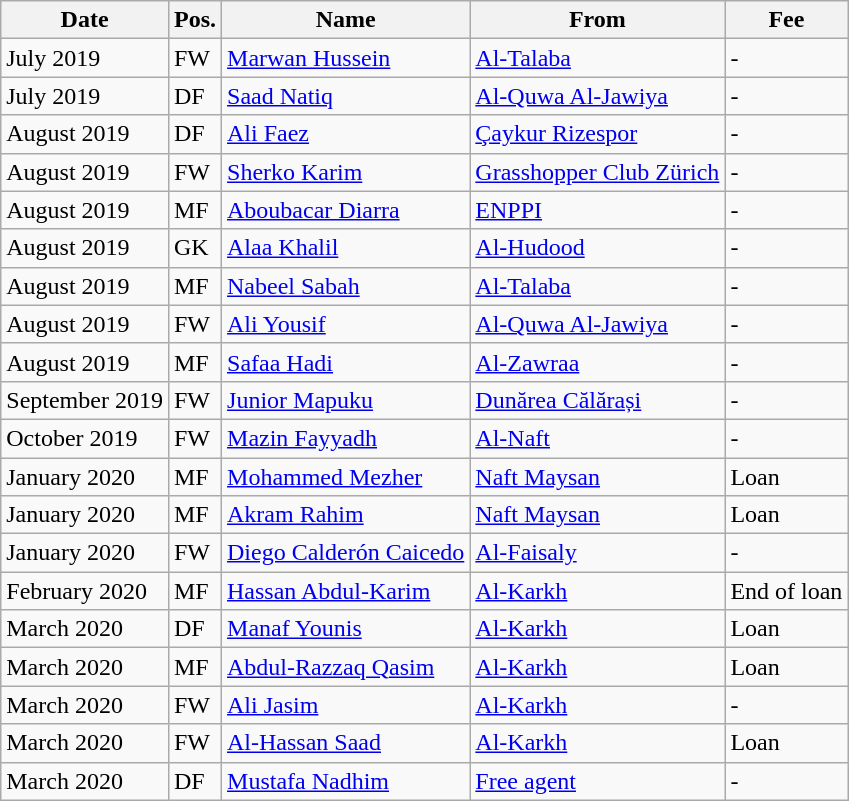<table class="wikitable">
<tr>
<th>Date</th>
<th>Pos.</th>
<th>Name</th>
<th>From</th>
<th>Fee</th>
</tr>
<tr>
<td>July 2019</td>
<td>FW</td>
<td> <a href='#'>Marwan Hussein</a></td>
<td> <a href='#'>Al-Talaba</a></td>
<td>-</td>
</tr>
<tr>
<td>July 2019</td>
<td>DF</td>
<td> <a href='#'>Saad Natiq</a></td>
<td> <a href='#'>Al-Quwa Al-Jawiya</a></td>
<td>-</td>
</tr>
<tr>
<td>August 2019</td>
<td>DF</td>
<td> <a href='#'>Ali Faez</a></td>
<td> <a href='#'>Çaykur Rizespor</a></td>
<td>-</td>
</tr>
<tr>
<td>August 2019</td>
<td>FW</td>
<td> <a href='#'>Sherko Karim</a></td>
<td> <a href='#'>Grasshopper Club Zürich</a></td>
<td>-</td>
</tr>
<tr>
<td>August 2019</td>
<td>MF</td>
<td> <a href='#'>Aboubacar Diarra</a></td>
<td> <a href='#'>ENPPI</a></td>
<td>-</td>
</tr>
<tr>
<td>August 2019</td>
<td>GK</td>
<td> <a href='#'>Alaa Khalil</a></td>
<td> <a href='#'>Al-Hudood</a></td>
<td>-</td>
</tr>
<tr>
<td>August 2019</td>
<td>MF</td>
<td> <a href='#'>Nabeel Sabah</a></td>
<td> <a href='#'>Al-Talaba</a></td>
<td>-</td>
</tr>
<tr>
<td>August 2019</td>
<td>FW</td>
<td> <a href='#'>Ali Yousif</a></td>
<td> <a href='#'>Al-Quwa Al-Jawiya</a></td>
<td>-</td>
</tr>
<tr>
<td>August 2019</td>
<td>MF</td>
<td> <a href='#'>Safaa Hadi</a></td>
<td> <a href='#'>Al-Zawraa</a></td>
<td>-</td>
</tr>
<tr>
<td>September 2019</td>
<td>FW</td>
<td> <a href='#'>Junior Mapuku</a></td>
<td> <a href='#'>Dunărea Călărași</a></td>
<td>-</td>
</tr>
<tr>
<td>October 2019</td>
<td>FW</td>
<td> <a href='#'>Mazin Fayyadh</a></td>
<td> <a href='#'>Al-Naft</a></td>
<td>-</td>
</tr>
<tr>
<td>January 2020</td>
<td>MF</td>
<td> <a href='#'>Mohammed Mezher</a></td>
<td> <a href='#'>Naft Maysan</a></td>
<td>Loan</td>
</tr>
<tr>
<td>January 2020</td>
<td>MF</td>
<td> <a href='#'>Akram Rahim</a></td>
<td> <a href='#'>Naft Maysan</a></td>
<td>Loan</td>
</tr>
<tr>
<td>January 2020</td>
<td>FW</td>
<td> <a href='#'>Diego Calderón Caicedo</a></td>
<td> <a href='#'>Al-Faisaly</a></td>
<td>-</td>
</tr>
<tr>
<td>February 2020</td>
<td>MF</td>
<td> <a href='#'>Hassan Abdul-Karim</a></td>
<td> <a href='#'>Al-Karkh</a></td>
<td>End of loan</td>
</tr>
<tr>
<td>March 2020</td>
<td>DF</td>
<td> <a href='#'>Manaf Younis</a></td>
<td> <a href='#'>Al-Karkh</a></td>
<td>Loan</td>
</tr>
<tr>
<td>March 2020</td>
<td>MF</td>
<td> <a href='#'>Abdul-Razzaq Qasim</a></td>
<td> <a href='#'>Al-Karkh</a></td>
<td>Loan</td>
</tr>
<tr>
<td>March 2020</td>
<td>FW</td>
<td> <a href='#'>Ali Jasim</a></td>
<td> <a href='#'>Al-Karkh</a></td>
<td>-</td>
</tr>
<tr>
<td>March 2020</td>
<td>FW</td>
<td> <a href='#'>Al-Hassan Saad</a></td>
<td> <a href='#'>Al-Karkh</a></td>
<td>Loan</td>
</tr>
<tr>
<td>March 2020</td>
<td>DF</td>
<td> <a href='#'>Mustafa Nadhim</a></td>
<td><a href='#'>Free agent</a></td>
<td>-</td>
</tr>
</table>
